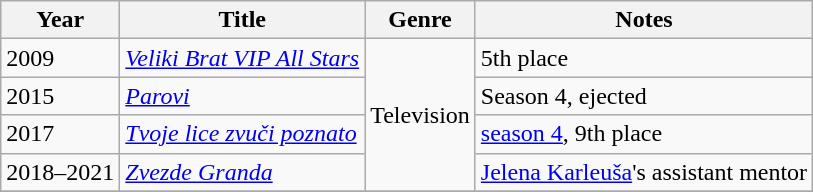<table class="wikitable sortable plainrowheaders">
<tr>
<th>Year</th>
<th>Title</th>
<th>Genre</th>
<th>Notes</th>
</tr>
<tr>
<td>2009</td>
<td><em><a href='#'>Veliki Brat VIP All Stars</a></em></td>
<td rowspan="4">Television</td>
<td>5th place</td>
</tr>
<tr>
<td>2015</td>
<td><em><a href='#'>Parovi</a></em></td>
<td>Season 4, ejected</td>
</tr>
<tr>
<td>2017</td>
<td><em><a href='#'>Tvoje lice zvuči poznato</a></em></td>
<td><a href='#'>season 4</a>, 9th place</td>
</tr>
<tr>
<td>2018–2021</td>
<td><em><a href='#'>Zvezde Granda</a></em></td>
<td><a href='#'>Jelena Karleuša</a>'s assistant mentor</td>
</tr>
<tr>
</tr>
</table>
